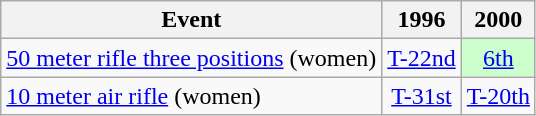<table class="wikitable" style="text-align: center">
<tr>
<th>Event</th>
<th>1996</th>
<th>2000</th>
</tr>
<tr>
<td align=left><a href='#'>50 meter rifle three positions</a> (women)</td>
<td><a href='#'>T-22nd</a></td>
<td style="background: #ccffcc"><a href='#'>6th</a></td>
</tr>
<tr>
<td align=left><a href='#'>10 meter air rifle</a> (women)</td>
<td><a href='#'>T-31st</a></td>
<td><a href='#'>T-20th</a></td>
</tr>
</table>
